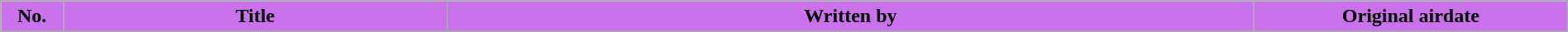<table class="wikitable plainrowheaders" style="width:100%; background:#fff;">
<tr>
<th style="background:#C972E9; width:4%">No.</th>
<th style="background:#C972E9">Title</th>
<th style="background:#C972E9">Written by</th>
<th style="background:#C972E9; width:20%">Original airdate<br>
























</th>
</tr>
</table>
